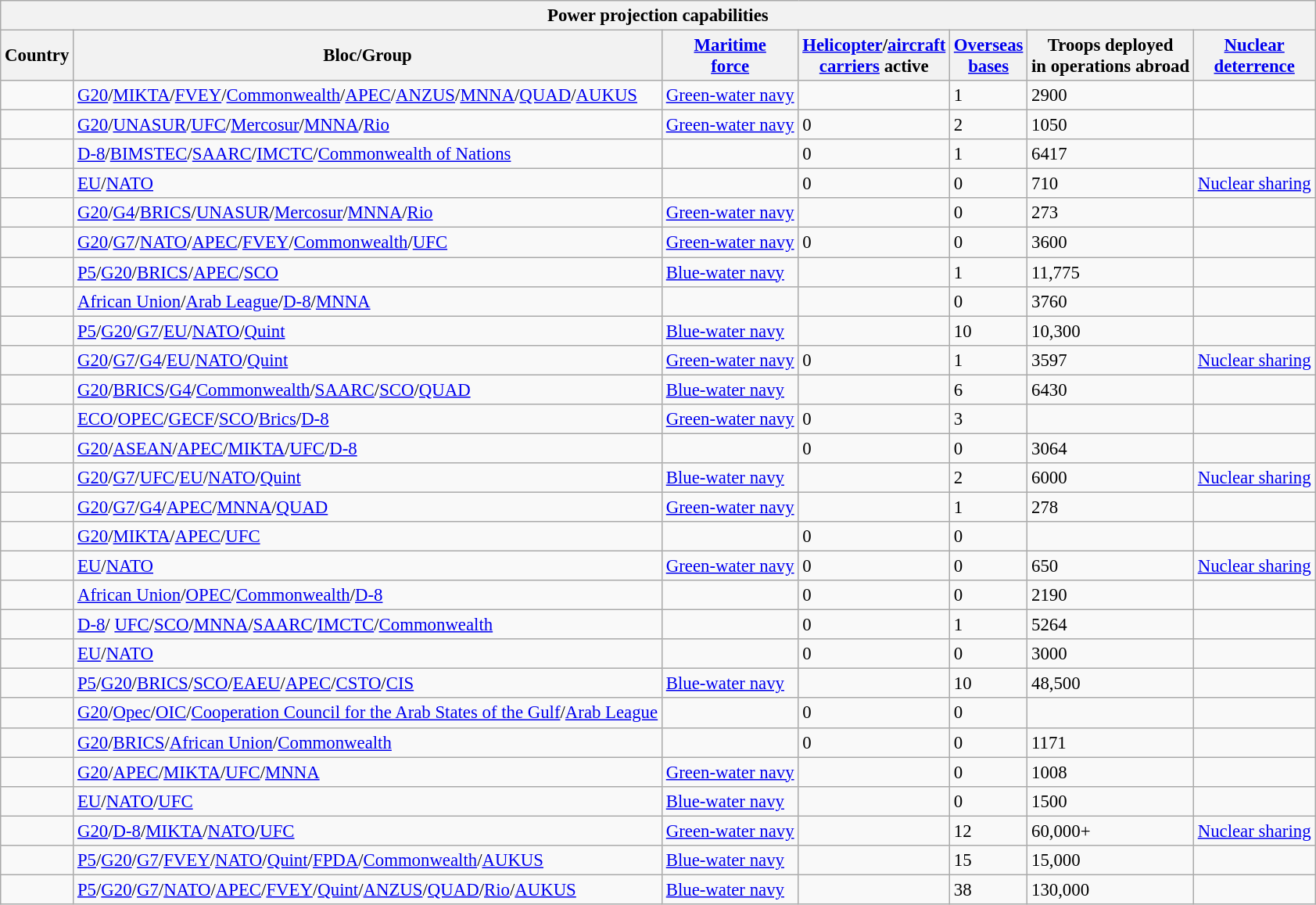<table class="wikitable sortable" style="font-size:95%">
<tr>
<th Colspan=7>Power projection capabilities</th>
</tr>
<tr>
<th>Country</th>
<th>Bloc/Group</th>
<th><a href='#'>Maritime<br>force</a></th>
<th><a href='#'>Helicopter</a>/<a href='#'>aircraft<br>carriers</a> active </th>
<th><a href='#'>Overseas<br>bases</a></th>
<th data-sort-type="number">Troops deployed<br>in operations abroad</th>
<th><a href='#'>Nuclear<br>deterrence</a></th>
</tr>
<tr>
<td></td>
<td><a href='#'>G20</a>/<a href='#'>MIKTA</a>/<a href='#'>FVEY</a>/<a href='#'>Commonwealth</a>/<a href='#'>APEC</a>/<a href='#'>ANZUS</a>/<a href='#'>MNNA</a>/<a href='#'>QUAD</a>/<a href='#'>AUKUS</a></td>
<td><a href='#'><span>Green-water navy</span></a></td>
<td></td>
<td>1</td>
<td>2900</td>
<td></td>
</tr>
<tr>
<td></td>
<td><a href='#'>G20</a>/<a href='#'>UNASUR</a>/<a href='#'>UFC</a>/<a href='#'>Mercosur</a>/<a href='#'>MNNA</a>/<a href='#'>Rio</a></td>
<td><a href='#'><span>Green-water navy</span></a></td>
<td>0</td>
<td>2</td>
<td>1050</td>
<td></td>
</tr>
<tr>
<td></td>
<td><a href='#'>D-8</a>/<a href='#'>BIMSTEC</a>/<a href='#'>SAARC</a>/<a href='#'>IMCTC</a>/<a href='#'>Commonwealth of Nations</a></td>
<td></td>
<td>0</td>
<td>1</td>
<td>6417</td>
<td></td>
</tr>
<tr>
<td></td>
<td><a href='#'>EU</a>/<a href='#'>NATO</a></td>
<td></td>
<td>0</td>
<td>0</td>
<td>710</td>
<td><a href='#'>Nuclear sharing</a></td>
</tr>
<tr>
<td></td>
<td><a href='#'>G20</a>/<a href='#'>G4</a>/<a href='#'>BRICS</a>/<a href='#'>UNASUR</a>/<a href='#'>Mercosur</a>/<a href='#'>MNNA</a>/<a href='#'>Rio</a></td>
<td><span><a href='#'><span>Green-water navy</span></a></span></td>
<td></td>
<td>0</td>
<td>273</td>
<td></td>
</tr>
<tr>
<td></td>
<td><a href='#'>G20</a>/<a href='#'>G7</a>/<a href='#'>NATO</a>/<a href='#'>APEC</a>/<a href='#'>FVEY</a>/<a href='#'>Commonwealth</a>/<a href='#'>UFC</a></td>
<td><span><a href='#'><span>Green-water navy</span></a></span></td>
<td>0</td>
<td>0</td>
<td>3600</td>
<td></td>
</tr>
<tr>
<td></td>
<td><a href='#'>P5</a>/<a href='#'>G20</a>/<a href='#'>BRICS</a>/<a href='#'>APEC</a>/<a href='#'>SCO</a></td>
<td><span><a href='#'><span>Blue-water navy</span></a></span></td>
<td></td>
<td>1</td>
<td>11,775</td>
<td></td>
</tr>
<tr>
<td></td>
<td><a href='#'>African Union</a>/<a href='#'>Arab League</a>/<a href='#'>D-8</a>/<a href='#'>MNNA</a></td>
<td></td>
<td></td>
<td>0</td>
<td>3760</td>
<td></td>
</tr>
<tr>
<td></td>
<td><a href='#'>P5</a>/<a href='#'>G20</a>/<a href='#'>G7</a>/<a href='#'>EU</a>/<a href='#'>NATO</a>/<a href='#'>Quint</a></td>
<td><span><a href='#'><span>Blue-water navy</span></a></span></td>
<td></td>
<td>10</td>
<td>10,300</td>
<td></td>
</tr>
<tr>
<td></td>
<td><a href='#'>G20</a>/<a href='#'>G7</a>/<a href='#'>G4</a>/<a href='#'>EU</a>/<a href='#'>NATO</a>/<a href='#'>Quint</a></td>
<td><span><a href='#'><span>Green-water navy</span></a></span></td>
<td>0</td>
<td>1</td>
<td>3597</td>
<td><a href='#'>Nuclear sharing</a></td>
</tr>
<tr>
<td></td>
<td><a href='#'>G20</a>/<a href='#'>BRICS</a>/<a href='#'>G4</a>/<a href='#'>Commonwealth</a>/<a href='#'>SAARC</a>/<a href='#'>SCO</a>/<a href='#'>QUAD</a></td>
<td><span><a href='#'><span>Blue-water navy</span></a></span></td>
<td></td>
<td>6</td>
<td>6430</td>
<td></td>
</tr>
<tr>
<td></td>
<td><a href='#'>ECO</a>/<a href='#'>OPEC</a>/<a href='#'>GECF</a>/<a href='#'>SCO</a>/<a href='#'>Brics</a>/<a href='#'>D-8</a></td>
<td><a href='#'><span>Green-water navy</span></a></td>
<td>0</td>
<td>3</td>
<td></td>
<td></td>
</tr>
<tr>
<td></td>
<td><a href='#'>G20</a>/<a href='#'>ASEAN</a>/<a href='#'>APEC</a>/<a href='#'>MIKTA</a>/<a href='#'>UFC</a>/<a href='#'>D-8</a></td>
<td></td>
<td>0</td>
<td>0</td>
<td>3064</td>
<td></td>
</tr>
<tr>
<td></td>
<td><a href='#'>G20</a>/<a href='#'>G7</a>/<a href='#'>UFC</a>/<a href='#'>EU</a>/<a href='#'>NATO</a>/<a href='#'>Quint</a></td>
<td><span><a href='#'><span>Blue-water navy</span></a></span></td>
<td></td>
<td>2</td>
<td>6000</td>
<td><a href='#'>Nuclear sharing</a></td>
</tr>
<tr>
<td></td>
<td><a href='#'>G20</a>/<a href='#'>G7</a>/<a href='#'>G4</a>/<a href='#'>APEC</a>/<a href='#'>MNNA</a>/<a href='#'>QUAD</a></td>
<td><span><a href='#'><span>Green-water navy</span></a></span></td>
<td></td>
<td>1</td>
<td>278</td>
<td></td>
</tr>
<tr>
<td></td>
<td><a href='#'>G20</a>/<a href='#'>MIKTA</a>/<a href='#'>APEC</a>/<a href='#'>UFC</a></td>
<td></td>
<td>0</td>
<td>0</td>
<td></td>
<td></td>
</tr>
<tr>
<td></td>
<td><a href='#'>EU</a>/<a href='#'>NATO</a></td>
<td><span><a href='#'><span>Green-water navy</span></a></span></td>
<td>0</td>
<td>0</td>
<td>650</td>
<td><a href='#'>Nuclear sharing</a></td>
</tr>
<tr>
<td></td>
<td><a href='#'>African Union</a>/<a href='#'>OPEC</a>/<a href='#'>Commonwealth</a>/<a href='#'>D-8</a></td>
<td><span></span></td>
<td>0</td>
<td>0</td>
<td>2190</td>
<td></td>
</tr>
<tr>
<td></td>
<td><a href='#'>D-8</a>/ <a href='#'>UFC</a>/<a href='#'>SCO</a>/<a href='#'>MNNA</a>/<a href='#'>SAARC</a>/<a href='#'>IMCTC</a>/<a href='#'>Commonwealth</a></td>
<td></td>
<td>0</td>
<td>1</td>
<td>5264</td>
<td></td>
</tr>
<tr>
<td></td>
<td><a href='#'>EU</a>/<a href='#'>NATO</a></td>
<td></td>
<td>0</td>
<td>0</td>
<td>3000</td>
<td></td>
</tr>
<tr>
<td></td>
<td><a href='#'>P5</a>/<a href='#'>G20</a>/<a href='#'>BRICS</a>/<a href='#'>SCO</a>/<a href='#'>EAEU</a>/<a href='#'>APEC</a>/<a href='#'>CSTO</a>/<a href='#'>CIS</a></td>
<td><span><a href='#'><span>Blue-water navy</span></a></span></td>
<td></td>
<td>10</td>
<td>48,500</td>
<td></td>
</tr>
<tr>
<td></td>
<td><a href='#'>G20</a>/<a href='#'>Opec</a>/<a href='#'>OIC</a>/<a href='#'>Cooperation Council for the Arab States of the Gulf</a>/<a href='#'>Arab League</a></td>
<td></td>
<td>0</td>
<td>0</td>
<td></td>
<td></td>
</tr>
<tr>
<td></td>
<td><a href='#'>G20</a>/<a href='#'>BRICS</a>/<a href='#'>African Union</a>/<a href='#'>Commonwealth</a></td>
<td></td>
<td>0</td>
<td>0</td>
<td>1171</td>
<td></td>
</tr>
<tr>
<td></td>
<td><a href='#'>G20</a>/<a href='#'>APEC</a>/<a href='#'>MIKTA</a>/<a href='#'>UFC</a>/<a href='#'>MNNA</a></td>
<td><span><a href='#'><span>Green-water navy</span></a></span></td>
<td></td>
<td>0</td>
<td>1008</td>
<td></td>
</tr>
<tr>
<td></td>
<td><a href='#'>EU</a>/<a href='#'>NATO</a>/<a href='#'>UFC</a></td>
<td><span><a href='#'><span>Blue-water navy</span></a></span></td>
<td></td>
<td>0</td>
<td>1500</td>
<td></td>
</tr>
<tr>
<td></td>
<td><a href='#'>G20</a>/<a href='#'>D-8</a>/<a href='#'>MIKTA</a>/<a href='#'>NATO</a>/<a href='#'>UFC</a></td>
<td><span><a href='#'><span>Green-water navy</span></a></span></td>
<td></td>
<td>12</td>
<td>60,000+</td>
<td><a href='#'>Nuclear sharing</a></td>
</tr>
<tr>
<td></td>
<td><a href='#'>P5</a>/<a href='#'>G20</a>/<a href='#'>G7</a>/<a href='#'>FVEY</a>/<a href='#'>NATO</a>/<a href='#'>Quint</a>/<a href='#'>FPDA</a>/<a href='#'>Commonwealth</a>/<a href='#'>AUKUS</a></td>
<td><span><a href='#'><span>Blue-water navy</span></a></span></td>
<td></td>
<td>15</td>
<td>15,000</td>
<td></td>
</tr>
<tr>
<td></td>
<td><a href='#'>P5</a>/<a href='#'>G20</a>/<a href='#'>G7</a>/<a href='#'>NATO</a>/<a href='#'>APEC</a>/<a href='#'>FVEY</a>/<a href='#'>Quint</a>/<a href='#'>ANZUS</a>/<a href='#'>QUAD</a>/<a href='#'>Rio</a>/<a href='#'>AUKUS</a></td>
<td><span><a href='#'><span>Blue-water navy</span></a></span></td>
<td></td>
<td>38</td>
<td>130,000</td>
<td></td>
</tr>
</table>
